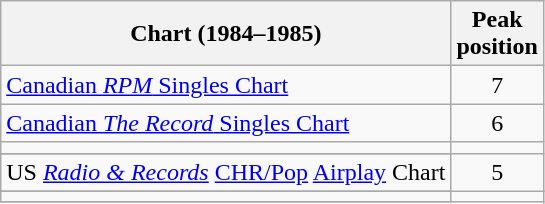<table class="wikitable sortable">
<tr>
<th>Chart (1984–1985)</th>
<th>Peak<br>position</th>
</tr>
<tr>
<td><a href='#'>Canadian <em>RPM</em> Singles Chart</a></td>
<td align="center">7</td>
</tr>
<tr>
<td><a href='#'>Canadian <em>The Record</em> Singles Chart</a></td>
<td align="center">6</td>
</tr>
<tr>
<td></td>
</tr>
<tr>
</tr>
<tr>
</tr>
<tr>
<td>US <em><a href='#'>Radio & Records</a></em> <a href='#'>CHR/Pop</a> <a href='#'>Airplay</a> Chart</td>
<td align="center">5</td>
</tr>
<tr>
</tr>
<tr>
</tr>
<tr>
</tr>
<tr>
</tr>
<tr>
<td></td>
</tr>
<tr>
</tr>
</table>
